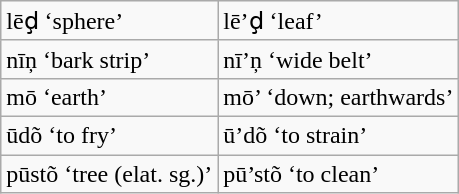<table class="wikitable">
<tr>
<td>lēḑ ‘sphere’</td>
<td>lē’ḑ ‘leaf’</td>
</tr>
<tr>
<td>nīņ ‘bark strip’</td>
<td>nī’ņ ‘wide belt’</td>
</tr>
<tr>
<td>mō ‘earth’</td>
<td>mō’ ‘down; earthwards’</td>
</tr>
<tr>
<td>ūdõ ‘to fry’</td>
<td>ū’dõ ‘to strain’</td>
</tr>
<tr>
<td>pūstõ ‘tree (elat. sg.)’</td>
<td>pū’stõ ‘to clean’</td>
</tr>
</table>
